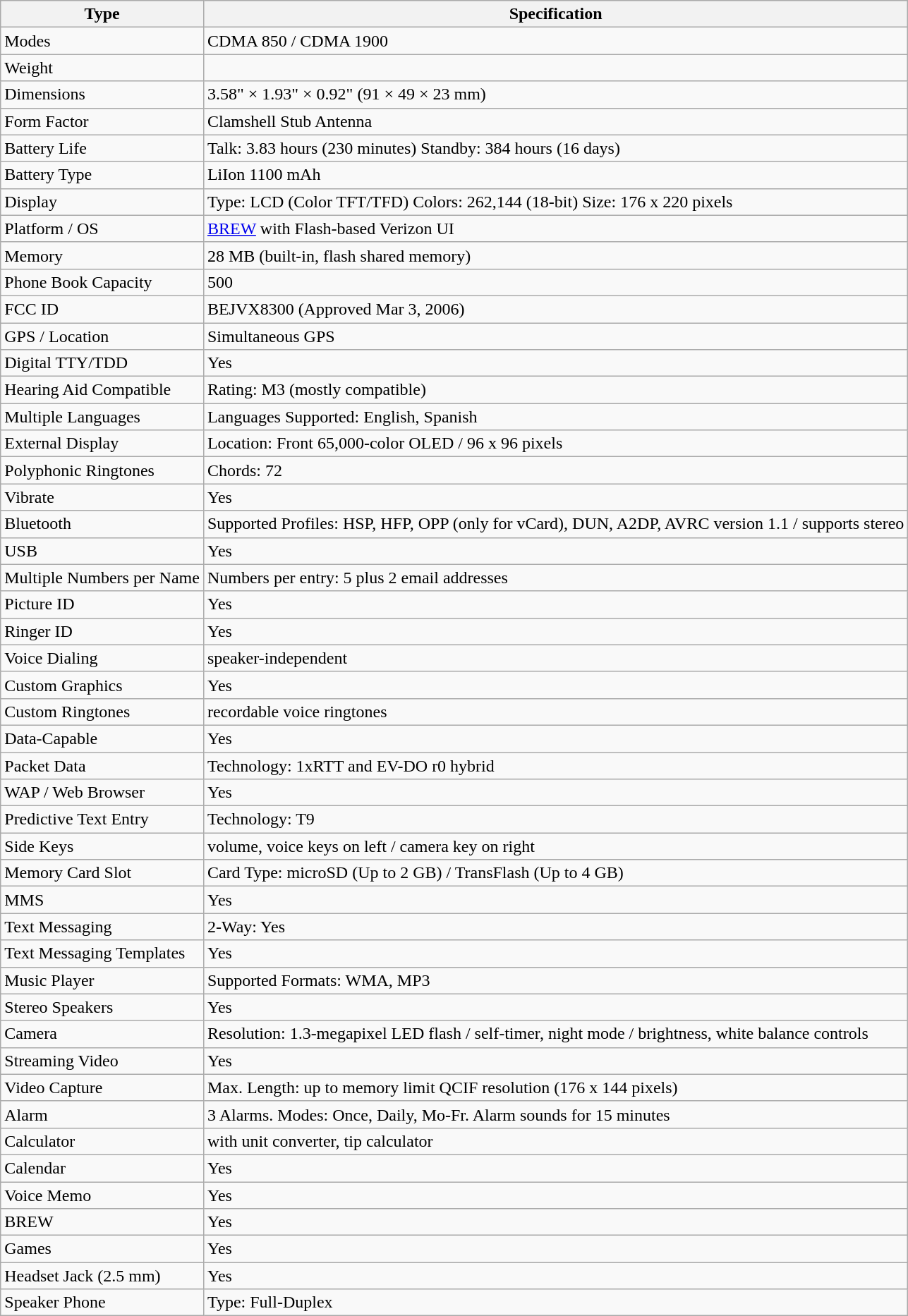<table class="wikitable">
<tr>
<th>Type</th>
<th>Specification</th>
</tr>
<tr>
<td>Modes</td>
<td>CDMA 850 / CDMA 1900</td>
</tr>
<tr>
<td>Weight</td>
<td></td>
</tr>
<tr>
<td>Dimensions</td>
<td>3.58" × 1.93" × 0.92" (91 × 49 × 23 mm)</td>
</tr>
<tr>
<td>Form Factor</td>
<td>Clamshell Stub Antenna</td>
</tr>
<tr>
<td>Battery Life</td>
<td>Talk: 3.83 hours (230 minutes) Standby: 384 hours (16 days)</td>
</tr>
<tr>
<td>Battery Type</td>
<td>LiIon 1100 mAh</td>
</tr>
<tr>
<td>Display</td>
<td>Type: LCD (Color TFT/TFD) Colors: 262,144 (18-bit) Size: 176 x 220 pixels</td>
</tr>
<tr>
<td>Platform / OS</td>
<td><a href='#'>BREW</a> with Flash-based Verizon UI</td>
</tr>
<tr>
<td>Memory</td>
<td>28 MB   (built-in, flash shared memory)</td>
</tr>
<tr>
<td>Phone Book Capacity</td>
<td>500</td>
</tr>
<tr>
<td>FCC ID</td>
<td>BEJVX8300  (Approved Mar 3, 2006)</td>
</tr>
<tr>
<td>GPS / Location</td>
<td>Simultaneous GPS</td>
</tr>
<tr>
<td>Digital TTY/TDD</td>
<td>Yes</td>
</tr>
<tr>
<td>Hearing Aid Compatible</td>
<td>Rating: M3 (mostly compatible)</td>
</tr>
<tr>
<td>Multiple Languages</td>
<td>Languages Supported: English, Spanish</td>
</tr>
<tr>
<td>External Display</td>
<td>Location: Front 65,000-color OLED / 96 x 96 pixels</td>
</tr>
<tr>
<td>Polyphonic Ringtones</td>
<td>Chords: 72</td>
</tr>
<tr>
<td>Vibrate</td>
<td>Yes</td>
</tr>
<tr>
<td>Bluetooth</td>
<td>Supported Profiles: HSP, HFP, OPP (only for vCard), DUN, A2DP, AVRC version 1.1 / supports stereo</td>
</tr>
<tr>
<td>USB</td>
<td>Yes</td>
</tr>
<tr>
<td>Multiple Numbers per Name</td>
<td>Numbers per entry: 5 plus 2 email addresses</td>
</tr>
<tr>
<td>Picture ID</td>
<td>Yes</td>
</tr>
<tr>
<td>Ringer ID</td>
<td>Yes</td>
</tr>
<tr>
<td>Voice Dialing</td>
<td>speaker-independent</td>
</tr>
<tr>
<td>Custom Graphics</td>
<td>Yes</td>
</tr>
<tr>
<td>Custom Ringtones</td>
<td>recordable voice ringtones</td>
</tr>
<tr>
<td>Data-Capable</td>
<td>Yes</td>
</tr>
<tr>
<td>Packet Data</td>
<td>Technology: 1xRTT and EV-DO r0 hybrid</td>
</tr>
<tr>
<td>WAP / Web Browser</td>
<td>Yes</td>
</tr>
<tr>
<td>Predictive Text Entry</td>
<td>Technology: T9</td>
</tr>
<tr>
<td>Side Keys</td>
<td>volume, voice keys on left / camera key on right</td>
</tr>
<tr>
<td>Memory Card Slot</td>
<td>Card Type: microSD (Up to 2 GB) / TransFlash (Up to 4 GB)</td>
</tr>
<tr>
<td>MMS</td>
<td>Yes</td>
</tr>
<tr>
<td>Text Messaging</td>
<td>2-Way: Yes</td>
</tr>
<tr>
<td>Text Messaging Templates</td>
<td>Yes</td>
</tr>
<tr>
<td>Music Player</td>
<td>Supported Formats: WMA, MP3</td>
</tr>
<tr>
<td>Stereo Speakers</td>
<td>Yes</td>
</tr>
<tr>
<td>Camera</td>
<td>Resolution: 1.3-megapixel LED flash / self-timer, night mode / brightness, white balance controls</td>
</tr>
<tr>
<td>Streaming Video</td>
<td>Yes</td>
</tr>
<tr>
<td>Video Capture</td>
<td>Max. Length: up to memory limit QCIF resolution (176 x 144 pixels)</td>
</tr>
<tr>
<td>Alarm</td>
<td>3 Alarms. Modes: Once, Daily, Mo-Fr. Alarm sounds for 15 minutes</td>
</tr>
<tr>
<td>Calculator</td>
<td>with unit converter, tip calculator</td>
</tr>
<tr>
<td>Calendar</td>
<td>Yes</td>
</tr>
<tr>
<td>Voice Memo</td>
<td>Yes</td>
</tr>
<tr>
<td>BREW</td>
<td>Yes</td>
</tr>
<tr>
<td>Games</td>
<td>Yes</td>
</tr>
<tr>
<td>Headset Jack (2.5 mm)</td>
<td>Yes</td>
</tr>
<tr>
<td>Speaker Phone</td>
<td>Type: Full-Duplex</td>
</tr>
</table>
